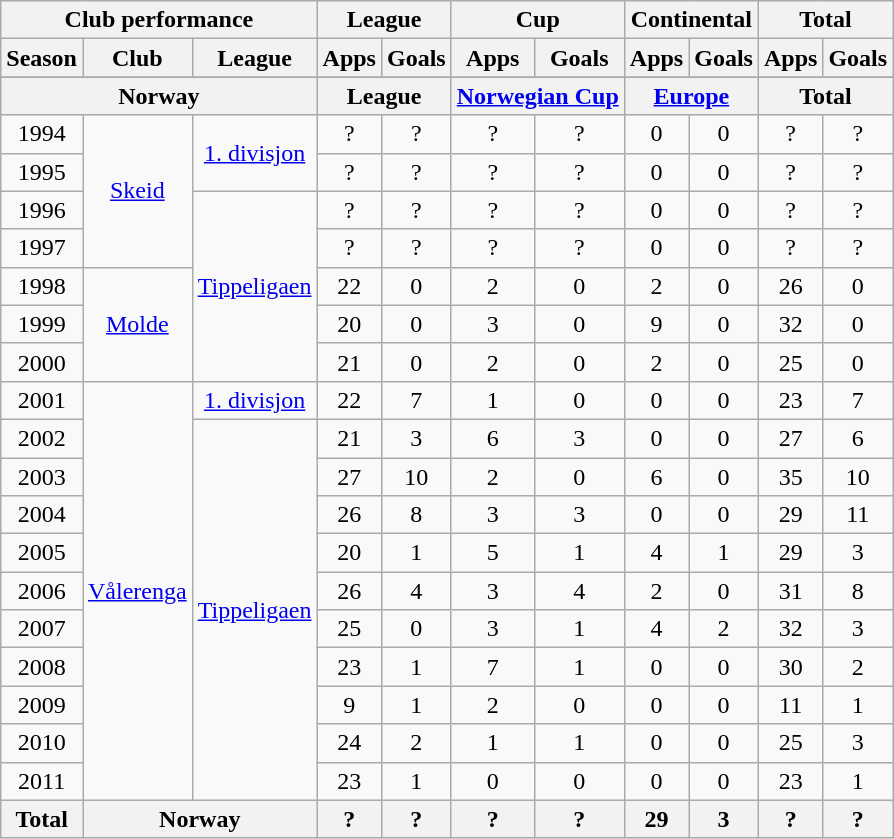<table class="wikitable" style="text-align:center">
<tr>
<th colspan=3>Club performance</th>
<th colspan=2>League</th>
<th colspan=2>Cup</th>
<th colspan=2>Continental</th>
<th colspan=2>Total</th>
</tr>
<tr>
<th>Season</th>
<th>Club</th>
<th>League</th>
<th>Apps</th>
<th>Goals</th>
<th>Apps</th>
<th>Goals</th>
<th>Apps</th>
<th>Goals</th>
<th>Apps</th>
<th>Goals</th>
</tr>
<tr>
</tr>
<tr>
<th colspan=3>Norway</th>
<th colspan=2>League</th>
<th colspan=2><a href='#'>Norwegian Cup</a></th>
<th colspan=2><a href='#'>Europe</a></th>
<th colspan=2>Total</th>
</tr>
<tr>
<td>1994</td>
<td rowspan="4"><a href='#'>Skeid</a></td>
<td rowspan="2"><a href='#'>1. divisjon</a></td>
<td>?</td>
<td>?</td>
<td>?</td>
<td>?</td>
<td>0</td>
<td>0</td>
<td>?</td>
<td>?</td>
</tr>
<tr>
<td>1995</td>
<td>?</td>
<td>?</td>
<td>?</td>
<td>?</td>
<td>0</td>
<td>0</td>
<td>?</td>
<td>?</td>
</tr>
<tr>
<td>1996</td>
<td rowspan="5"><a href='#'>Tippeligaen</a></td>
<td>?</td>
<td>?</td>
<td>?</td>
<td>?</td>
<td>0</td>
<td>0</td>
<td>?</td>
<td>?</td>
</tr>
<tr>
<td>1997</td>
<td>?</td>
<td>?</td>
<td>?</td>
<td>?</td>
<td>0</td>
<td>0</td>
<td>?</td>
<td>?</td>
</tr>
<tr>
<td>1998</td>
<td rowspan="3"><a href='#'>Molde</a></td>
<td>22</td>
<td>0</td>
<td>2</td>
<td>0</td>
<td>2</td>
<td>0</td>
<td>26</td>
<td>0</td>
</tr>
<tr>
<td>1999</td>
<td>20</td>
<td>0</td>
<td>3</td>
<td>0</td>
<td>9</td>
<td>0</td>
<td>32</td>
<td>0</td>
</tr>
<tr>
<td>2000</td>
<td>21</td>
<td>0</td>
<td>2</td>
<td>0</td>
<td>2</td>
<td>0</td>
<td>25</td>
<td>0</td>
</tr>
<tr>
<td>2001</td>
<td rowspan="11"><a href='#'>Vålerenga</a></td>
<td rowspan="1"><a href='#'>1. divisjon</a></td>
<td>22</td>
<td>7</td>
<td>1</td>
<td>0</td>
<td>0</td>
<td>0</td>
<td>23</td>
<td>7</td>
</tr>
<tr>
<td>2002</td>
<td rowspan="10"><a href='#'>Tippeligaen</a></td>
<td>21</td>
<td>3</td>
<td>6</td>
<td>3</td>
<td>0</td>
<td>0</td>
<td>27</td>
<td>6</td>
</tr>
<tr>
<td>2003</td>
<td>27</td>
<td>10</td>
<td>2</td>
<td>0</td>
<td>6</td>
<td>0</td>
<td>35</td>
<td>10</td>
</tr>
<tr>
<td>2004</td>
<td>26</td>
<td>8</td>
<td>3</td>
<td>3</td>
<td>0</td>
<td>0</td>
<td>29</td>
<td>11</td>
</tr>
<tr>
<td>2005</td>
<td>20</td>
<td>1</td>
<td>5</td>
<td>1</td>
<td>4</td>
<td>1</td>
<td>29</td>
<td>3</td>
</tr>
<tr>
<td>2006</td>
<td>26</td>
<td>4</td>
<td>3</td>
<td>4</td>
<td>2</td>
<td>0</td>
<td>31</td>
<td>8</td>
</tr>
<tr>
<td>2007</td>
<td>25</td>
<td>0</td>
<td>3</td>
<td>1</td>
<td>4</td>
<td>2</td>
<td>32</td>
<td>3</td>
</tr>
<tr>
<td>2008</td>
<td>23</td>
<td>1</td>
<td>7</td>
<td>1</td>
<td>0</td>
<td>0</td>
<td>30</td>
<td>2</td>
</tr>
<tr>
<td>2009</td>
<td>9</td>
<td>1</td>
<td>2</td>
<td>0</td>
<td>0</td>
<td>0</td>
<td>11</td>
<td>1</td>
</tr>
<tr>
<td>2010</td>
<td>24</td>
<td>2</td>
<td>1</td>
<td>1</td>
<td>0</td>
<td>0</td>
<td>25</td>
<td>3</td>
</tr>
<tr>
<td>2011</td>
<td>23</td>
<td>1</td>
<td>0</td>
<td>0</td>
<td>0</td>
<td>0</td>
<td>23</td>
<td>1</td>
</tr>
<tr>
<th rowspan=1>Total</th>
<th colspan=2>Norway</th>
<th>?</th>
<th>?</th>
<th>?</th>
<th>?</th>
<th>29</th>
<th>3</th>
<th>?</th>
<th>?</th>
</tr>
</table>
